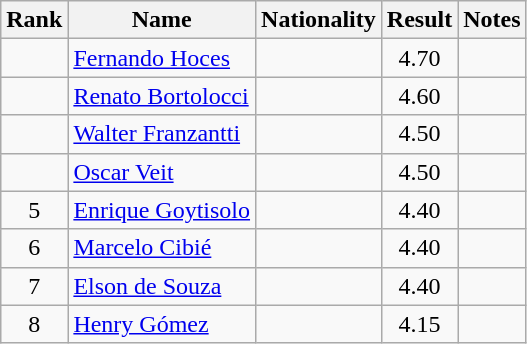<table class="wikitable sortable" style="text-align:center">
<tr>
<th>Rank</th>
<th>Name</th>
<th>Nationality</th>
<th>Result</th>
<th>Notes</th>
</tr>
<tr>
<td></td>
<td align=left><a href='#'>Fernando Hoces</a></td>
<td align=left></td>
<td>4.70</td>
<td></td>
</tr>
<tr>
<td></td>
<td align=left><a href='#'>Renato Bortolocci</a></td>
<td align=left></td>
<td>4.60</td>
<td></td>
</tr>
<tr>
<td></td>
<td align=left><a href='#'>Walter Franzantti</a></td>
<td align=left></td>
<td>4.50</td>
<td></td>
</tr>
<tr>
<td></td>
<td align=left><a href='#'>Oscar Veit</a></td>
<td align=left></td>
<td>4.50</td>
<td></td>
</tr>
<tr>
<td>5</td>
<td align=left><a href='#'>Enrique Goytisolo</a></td>
<td align=left></td>
<td>4.40</td>
<td></td>
</tr>
<tr>
<td>6</td>
<td align=left><a href='#'>Marcelo Cibié</a></td>
<td align=left></td>
<td>4.40</td>
<td></td>
</tr>
<tr>
<td>7</td>
<td align=left><a href='#'>Elson de Souza</a></td>
<td align=left></td>
<td>4.40</td>
<td></td>
</tr>
<tr>
<td>8</td>
<td align=left><a href='#'>Henry Gómez</a></td>
<td align=left></td>
<td>4.15</td>
<td></td>
</tr>
</table>
